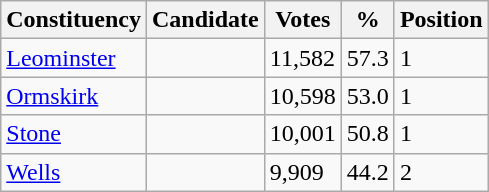<table class="wikitable sortable">
<tr>
<th>Constituency</th>
<th>Candidate</th>
<th>Votes</th>
<th>%</th>
<th>Position</th>
</tr>
<tr>
<td><a href='#'>Leominster</a></td>
<td></td>
<td>11,582</td>
<td>57.3</td>
<td>1</td>
</tr>
<tr>
<td><a href='#'>Ormskirk</a></td>
<td></td>
<td>10,598</td>
<td>53.0</td>
<td>1</td>
</tr>
<tr>
<td><a href='#'>Stone</a></td>
<td></td>
<td>10,001</td>
<td>50.8</td>
<td>1</td>
</tr>
<tr>
<td><a href='#'>Wells</a></td>
<td></td>
<td>9,909</td>
<td>44.2</td>
<td>2</td>
</tr>
</table>
